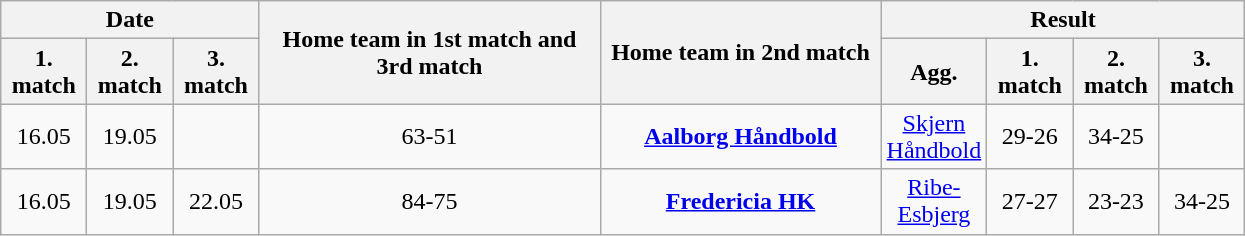<table class="wikitable" style="text-align:center; margin-left:1em;">
<tr>
<th colspan="3">Date</th>
<th rowspan="2" style="width:220px;">Home team in 1st match and 3rd match</th>
<th rowspan="2" style="width:180px;">Home team in 2nd match</th>
<th colspan="4">Result</th>
</tr>
<tr>
<th style="width:50px;">1. match</th>
<th style="width:50px;">2. match</th>
<th style="width:50px;">3. match</th>
<th style="width:50px;">Agg.</th>
<th style="width:50px;">1. match</th>
<th style="width:50px;">2. match</th>
<th style="width:50px;">3. match</th>
</tr>
<tr>
<td>16.05</td>
<td>19.05</td>
<td></td>
<td>63-51</td>
<td><strong><a href='#'>Aalborg Håndbold</a></strong></td>
<td><a href='#'>Skjern Håndbold</a></td>
<td>29-26</td>
<td>34-25</td>
<td></td>
</tr>
<tr>
<td>16.05</td>
<td>19.05</td>
<td>22.05</td>
<td>84-75</td>
<td><strong><a href='#'>Fredericia HK</a></strong></td>
<td><a href='#'>Ribe-Esbjerg</a></td>
<td>27-27</td>
<td>23-23</td>
<td>34-25</td>
</tr>
</table>
